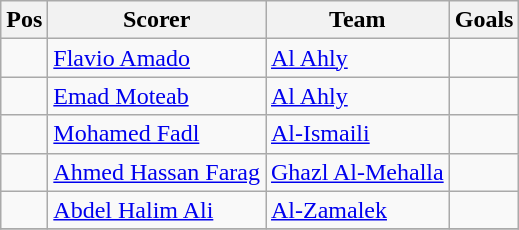<table class="wikitable">
<tr>
<th>Pos</th>
<th>Scorer</th>
<th>Team</th>
<th>Goals</th>
</tr>
<tr>
<td></td>
<td><a href='#'>Flavio Amado</a></td>
<td><a href='#'>Al Ahly</a></td>
<td></td>
</tr>
<tr>
<td></td>
<td><a href='#'>Emad Moteab</a></td>
<td><a href='#'>Al Ahly</a></td>
<td></td>
</tr>
<tr>
<td></td>
<td><a href='#'>Mohamed Fadl</a></td>
<td><a href='#'>Al-Ismaili</a></td>
<td></td>
</tr>
<tr>
<td></td>
<td><a href='#'>Ahmed Hassan Farag</a></td>
<td><a href='#'>Ghazl Al-Mehalla</a></td>
<td></td>
</tr>
<tr>
<td></td>
<td><a href='#'>Abdel Halim Ali</a></td>
<td><a href='#'>Al-Zamalek</a></td>
<td></td>
</tr>
<tr>
</tr>
</table>
